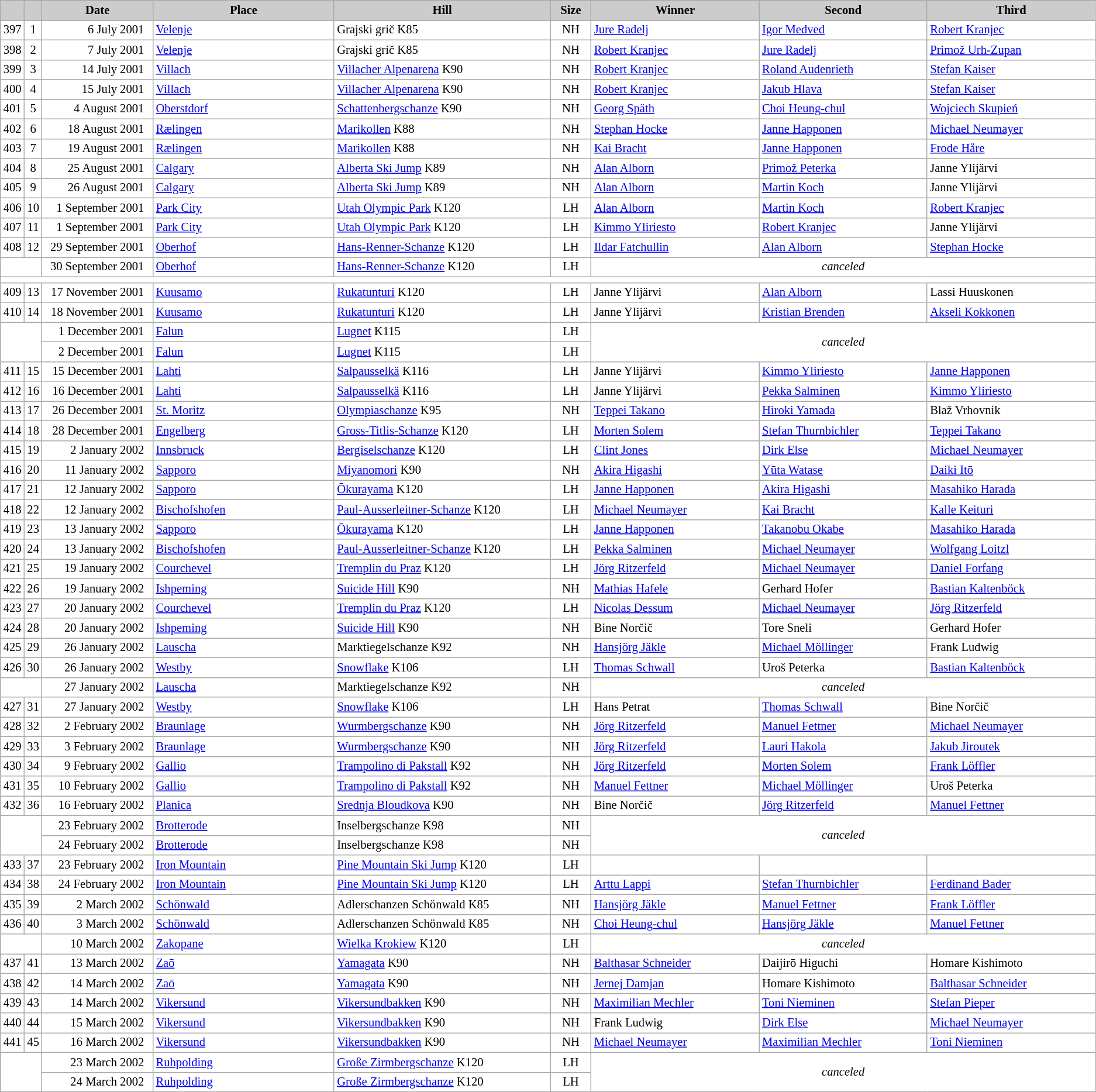<table class="wikitable plainrowheaders" style="background:#fff; font-size:86%; line-height:16px; border:grey solid 1px; border-collapse:collapse;">
<tr style="background:#ccc; text-align:center;">
<th scope="col" style="background:#ccc; width=20 px;"></th>
<th scope="col" style="background:#ccc; width=30 px;"></th>
<th scope="col" style="background:#ccc; width:120px;">Date</th>
<th scope="col" style="background:#ccc; width:200px;">Place</th>
<th scope="col" style="background:#ccc; width:240px;">Hill</th>
<th scope="col" style="background:#ccc; width:40px;">Size</th>
<th scope="col" style="background:#ccc; width:185px;">Winner</th>
<th scope="col" style="background:#ccc; width:185px;">Second</th>
<th scope="col" style="background:#ccc; width:185px;">Third</th>
</tr>
<tr>
<td align=center>397</td>
<td align=center>1</td>
<td align=right>6 July 2001  </td>
<td> <a href='#'>Velenje</a></td>
<td>Grajski grič K85</td>
<td align=center>NH</td>
<td> <a href='#'>Jure Radelj</a></td>
<td> <a href='#'>Igor Medved</a></td>
<td> <a href='#'>Robert Kranjec</a></td>
</tr>
<tr>
<td align=center>398</td>
<td align=center>2</td>
<td align=right>7 July 2001  </td>
<td> <a href='#'>Velenje</a></td>
<td>Grajski grič K85</td>
<td align=center>NH</td>
<td> <a href='#'>Robert Kranjec</a></td>
<td> <a href='#'>Jure Radelj</a></td>
<td> <a href='#'>Primož Urh-Zupan</a></td>
</tr>
<tr>
<td align=center>399</td>
<td align=center>3</td>
<td align=right>14 July 2001  </td>
<td> <a href='#'>Villach</a></td>
<td><a href='#'>Villacher Alpenarena</a> K90</td>
<td align=center>NH</td>
<td> <a href='#'>Robert Kranjec</a></td>
<td> <a href='#'>Roland Audenrieth</a></td>
<td> <a href='#'>Stefan Kaiser</a></td>
</tr>
<tr>
<td align=center>400</td>
<td align=center>4</td>
<td align=right>15 July 2001  </td>
<td> <a href='#'>Villach</a></td>
<td><a href='#'>Villacher Alpenarena</a> K90</td>
<td align=center>NH</td>
<td> <a href='#'>Robert Kranjec</a></td>
<td> <a href='#'>Jakub Hlava</a></td>
<td> <a href='#'>Stefan Kaiser</a></td>
</tr>
<tr>
<td align=center>401</td>
<td align=center>5</td>
<td align=right>4 August 2001  </td>
<td> <a href='#'>Oberstdorf</a></td>
<td><a href='#'>Schattenbergschanze</a> K90</td>
<td align=center>NH</td>
<td> <a href='#'>Georg Späth</a></td>
<td> <a href='#'>Choi Heung-chul</a></td>
<td> <a href='#'>Wojciech Skupień</a></td>
</tr>
<tr>
<td align=center>402</td>
<td align=center>6</td>
<td align=right>18 August 2001  </td>
<td> <a href='#'>Rælingen</a></td>
<td><a href='#'>Marikollen</a> K88</td>
<td align=center>NH</td>
<td> <a href='#'>Stephan Hocke</a></td>
<td> <a href='#'>Janne Happonen</a></td>
<td> <a href='#'>Michael Neumayer</a></td>
</tr>
<tr>
<td align=center>403</td>
<td align=center>7</td>
<td align=right>19 August 2001  </td>
<td> <a href='#'>Rælingen</a></td>
<td><a href='#'>Marikollen</a> K88</td>
<td align=center>NH</td>
<td> <a href='#'>Kai Bracht</a></td>
<td> <a href='#'>Janne Happonen</a></td>
<td> <a href='#'>Frode Håre</a></td>
</tr>
<tr>
<td align=center>404</td>
<td align=center>8</td>
<td align=right>25 August 2001  </td>
<td> <a href='#'>Calgary</a></td>
<td><a href='#'>Alberta Ski Jump</a> K89</td>
<td align=center>NH</td>
<td> <a href='#'>Alan Alborn</a></td>
<td> <a href='#'>Primož Peterka</a></td>
<td> Janne Ylijärvi</td>
</tr>
<tr>
<td align=center>405</td>
<td align=center>9</td>
<td align=right>26 August 2001  </td>
<td> <a href='#'>Calgary</a></td>
<td><a href='#'>Alberta Ski Jump</a> K89</td>
<td align=center>NH</td>
<td> <a href='#'>Alan Alborn</a></td>
<td> <a href='#'>Martin Koch</a></td>
<td> Janne Ylijärvi</td>
</tr>
<tr>
<td align=center>406</td>
<td align=center>10</td>
<td align=right>1 September 2001  </td>
<td> <a href='#'>Park City</a></td>
<td><a href='#'>Utah Olympic Park</a> K120</td>
<td align=center>LH</td>
<td> <a href='#'>Alan Alborn</a></td>
<td> <a href='#'>Martin Koch</a></td>
<td> <a href='#'>Robert Kranjec</a></td>
</tr>
<tr>
<td align=center>407</td>
<td align=center>11</td>
<td align=right>1 September 2001  </td>
<td> <a href='#'>Park City</a></td>
<td><a href='#'>Utah Olympic Park</a> K120</td>
<td align=center>LH</td>
<td> <a href='#'>Kimmo Yliriesto</a></td>
<td> <a href='#'>Robert Kranjec</a></td>
<td> Janne Ylijärvi</td>
</tr>
<tr>
<td align=center>408</td>
<td align=center>12</td>
<td align=right>29 September 2001  </td>
<td> <a href='#'>Oberhof</a></td>
<td><a href='#'>Hans-Renner-Schanze</a> K120</td>
<td align=center>LH</td>
<td> <a href='#'>Ildar Fatchullin</a></td>
<td> <a href='#'>Alan Alborn</a></td>
<td> <a href='#'>Stephan Hocke</a></td>
</tr>
<tr>
<td colspan=2></td>
<td align=right>30 September 2001  </td>
<td> <a href='#'>Oberhof</a></td>
<td><a href='#'>Hans-Renner-Schanze</a> K120</td>
<td align=center>LH</td>
<td colspan=3 align=center><em>canceled</em></td>
</tr>
<tr>
<td colspan=9></td>
</tr>
<tr>
<td align=center>409</td>
<td align=center>13</td>
<td align=right>17 November 2001  </td>
<td> <a href='#'>Kuusamo</a></td>
<td><a href='#'>Rukatunturi</a> K120</td>
<td align=center>LH</td>
<td> Janne Ylijärvi</td>
<td> <a href='#'>Alan Alborn</a></td>
<td> Lassi Huuskonen</td>
</tr>
<tr>
<td align=center>410</td>
<td align=center>14</td>
<td align=right>18 November 2001  </td>
<td> <a href='#'>Kuusamo</a></td>
<td><a href='#'>Rukatunturi</a> K120</td>
<td align=center>LH</td>
<td> Janne Ylijärvi</td>
<td> <a href='#'>Kristian Brenden</a></td>
<td> <a href='#'>Akseli Kokkonen</a></td>
</tr>
<tr>
<td colspan=2 rowspan=2></td>
<td align=right>1 December 2001  </td>
<td> <a href='#'>Falun</a></td>
<td><a href='#'>Lugnet</a> K115</td>
<td align=center>LH</td>
<td colspan=3 rowspan=2 align=center><em>canceled</em></td>
</tr>
<tr>
<td align=right>2 December 2001  </td>
<td> <a href='#'>Falun</a></td>
<td><a href='#'>Lugnet</a> K115</td>
<td align=center>LH</td>
</tr>
<tr>
<td align=center>411</td>
<td align=center>15</td>
<td align=right>15 December 2001  </td>
<td> <a href='#'>Lahti</a></td>
<td><a href='#'>Salpausselkä</a> K116</td>
<td align=center>LH</td>
<td> Janne Ylijärvi</td>
<td> <a href='#'>Kimmo Yliriesto</a></td>
<td> <a href='#'>Janne Happonen</a></td>
</tr>
<tr>
<td align=center>412</td>
<td align=center>16</td>
<td align=right>16 December 2001  </td>
<td> <a href='#'>Lahti</a></td>
<td><a href='#'>Salpausselkä</a> K116</td>
<td align=center>LH</td>
<td> Janne Ylijärvi</td>
<td> <a href='#'>Pekka Salminen</a></td>
<td> <a href='#'>Kimmo Yliriesto</a></td>
</tr>
<tr>
<td align=center>413</td>
<td align=center>17</td>
<td align=right>26 December 2001  </td>
<td> <a href='#'>St. Moritz</a></td>
<td><a href='#'>Olympiaschanze</a> K95</td>
<td align=center>NH</td>
<td> <a href='#'>Teppei Takano</a></td>
<td> <a href='#'>Hiroki Yamada</a></td>
<td> Blaž Vrhovnik</td>
</tr>
<tr>
<td align=center>414</td>
<td align=center>18</td>
<td align=right>28 December 2001  </td>
<td> <a href='#'>Engelberg</a></td>
<td><a href='#'>Gross-Titlis-Schanze</a> K120</td>
<td align=center>LH</td>
<td> <a href='#'>Morten Solem</a></td>
<td> <a href='#'>Stefan Thurnbichler</a></td>
<td> <a href='#'>Teppei Takano</a></td>
</tr>
<tr>
<td align=center>415</td>
<td align=center>19</td>
<td align=right>2 January 2002  </td>
<td> <a href='#'>Innsbruck</a></td>
<td><a href='#'>Bergiselschanze</a> K120</td>
<td align=center>LH</td>
<td> <a href='#'>Clint Jones</a></td>
<td> <a href='#'>Dirk Else</a></td>
<td> <a href='#'>Michael Neumayer</a></td>
</tr>
<tr>
<td align=center>416</td>
<td align=center>20</td>
<td align=right>11 January 2002  </td>
<td> <a href='#'>Sapporo</a></td>
<td><a href='#'>Miyanomori</a> K90</td>
<td align=center>NH</td>
<td> <a href='#'>Akira Higashi</a></td>
<td> <a href='#'>Yūta Watase</a></td>
<td> <a href='#'>Daiki Itō</a></td>
</tr>
<tr>
<td align=center>417</td>
<td align=center>21</td>
<td align=right>12 January 2002  </td>
<td> <a href='#'>Sapporo</a></td>
<td><a href='#'>Ōkurayama</a> K120</td>
<td align=center>LH</td>
<td> <a href='#'>Janne Happonen</a></td>
<td> <a href='#'>Akira Higashi</a></td>
<td> <a href='#'>Masahiko Harada</a></td>
</tr>
<tr>
<td align=center>418</td>
<td align=center>22</td>
<td align=right>12 January 2002  </td>
<td> <a href='#'>Bischofshofen</a></td>
<td><a href='#'>Paul-Ausserleitner-Schanze</a> K120</td>
<td align=center>LH</td>
<td> <a href='#'>Michael Neumayer</a></td>
<td> <a href='#'>Kai Bracht</a></td>
<td> <a href='#'>Kalle Keituri</a></td>
</tr>
<tr>
<td align=center>419</td>
<td align=center>23</td>
<td align=right>13 January 2002  </td>
<td> <a href='#'>Sapporo</a></td>
<td><a href='#'>Ōkurayama</a> K120</td>
<td align=center>LH</td>
<td> <a href='#'>Janne Happonen</a></td>
<td> <a href='#'>Takanobu Okabe</a></td>
<td> <a href='#'>Masahiko Harada</a></td>
</tr>
<tr>
<td align=center>420</td>
<td align=center>24</td>
<td align=right>13 January 2002  </td>
<td> <a href='#'>Bischofshofen</a></td>
<td><a href='#'>Paul-Ausserleitner-Schanze</a> K120</td>
<td align=center>LH</td>
<td> <a href='#'>Pekka Salminen</a></td>
<td> <a href='#'>Michael Neumayer</a></td>
<td> <a href='#'>Wolfgang Loitzl</a></td>
</tr>
<tr>
<td align=center>421</td>
<td align=center>25</td>
<td align=right>19 January 2002  </td>
<td> <a href='#'>Courchevel</a></td>
<td><a href='#'>Tremplin du Praz</a> K120</td>
<td align=center>LH</td>
<td> <a href='#'>Jörg Ritzerfeld</a></td>
<td> <a href='#'>Michael Neumayer</a></td>
<td> <a href='#'>Daniel Forfang</a></td>
</tr>
<tr>
<td align=center>422</td>
<td align=center>26</td>
<td align=right>19 January 2002  </td>
<td> <a href='#'>Ishpeming</a></td>
<td><a href='#'>Suicide Hill</a> K90</td>
<td align=center>NH</td>
<td> <a href='#'>Mathias Hafele</a></td>
<td> Gerhard Hofer</td>
<td> <a href='#'>Bastian Kaltenböck</a></td>
</tr>
<tr>
<td align=center>423</td>
<td align=center>27</td>
<td align=right>20 January 2002  </td>
<td> <a href='#'>Courchevel</a></td>
<td><a href='#'>Tremplin du Praz</a> K120</td>
<td align=center>LH</td>
<td> <a href='#'>Nicolas Dessum</a></td>
<td> <a href='#'>Michael Neumayer</a></td>
<td> <a href='#'>Jörg Ritzerfeld</a></td>
</tr>
<tr>
<td align=center>424</td>
<td align=center>28</td>
<td align=right>20 January 2002  </td>
<td> <a href='#'>Ishpeming</a></td>
<td><a href='#'>Suicide Hill</a> K90</td>
<td align=center>NH</td>
<td> Bine Norčič</td>
<td> Tore Sneli</td>
<td> Gerhard Hofer</td>
</tr>
<tr>
<td align=center>425</td>
<td align=center>29</td>
<td align=right>26 January 2002  </td>
<td> <a href='#'>Lauscha</a></td>
<td>Marktiegelschanze K92</td>
<td align=center>NH</td>
<td> <a href='#'>Hansjörg Jäkle</a></td>
<td> <a href='#'>Michael Möllinger</a></td>
<td> Frank Ludwig</td>
</tr>
<tr>
<td align=center>426</td>
<td align=center>30</td>
<td align=right>26 January 2002  </td>
<td> <a href='#'>Westby</a></td>
<td><a href='#'>Snowflake</a> K106</td>
<td align=center>LH</td>
<td> <a href='#'>Thomas Schwall</a></td>
<td> Uroš Peterka</td>
<td> <a href='#'>Bastian Kaltenböck</a></td>
</tr>
<tr>
<td colspan=2></td>
<td align=right>27 January 2002  </td>
<td> <a href='#'>Lauscha</a></td>
<td>Marktiegelschanze K92</td>
<td align=center>NH</td>
<td colspan=3 align=center><em>canceled</em></td>
</tr>
<tr>
<td align=center>427</td>
<td align=center>31</td>
<td align=right>27 January 2002  </td>
<td> <a href='#'>Westby</a></td>
<td><a href='#'>Snowflake</a> K106</td>
<td align=center>LH</td>
<td> Hans Petrat</td>
<td> <a href='#'>Thomas Schwall</a></td>
<td> Bine Norčič</td>
</tr>
<tr>
<td align=center>428</td>
<td align=center>32</td>
<td align=right>2 February 2002  </td>
<td> <a href='#'>Braunlage</a></td>
<td><a href='#'>Wurmbergschanze</a> K90</td>
<td align=center>NH</td>
<td> <a href='#'>Jörg Ritzerfeld</a></td>
<td> <a href='#'>Manuel Fettner</a></td>
<td> <a href='#'>Michael Neumayer</a></td>
</tr>
<tr>
<td align=center>429</td>
<td align=center>33</td>
<td align=right>3 February 2002  </td>
<td> <a href='#'>Braunlage</a></td>
<td><a href='#'>Wurmbergschanze</a> K90</td>
<td align=center>NH</td>
<td> <a href='#'>Jörg Ritzerfeld</a></td>
<td> <a href='#'>Lauri Hakola</a></td>
<td> <a href='#'>Jakub Jiroutek</a></td>
</tr>
<tr>
<td align=center>430</td>
<td align=center>34</td>
<td align=right>9 February 2002  </td>
<td> <a href='#'>Gallio</a></td>
<td><a href='#'>Trampolino di Pakstall</a> K92</td>
<td align=center>NH</td>
<td> <a href='#'>Jörg Ritzerfeld</a></td>
<td> <a href='#'>Morten Solem</a></td>
<td> <a href='#'>Frank Löffler</a></td>
</tr>
<tr>
<td align=center>431</td>
<td align=center>35</td>
<td align=right>10 February 2002  </td>
<td> <a href='#'>Gallio</a></td>
<td><a href='#'>Trampolino di Pakstall</a> K92</td>
<td align=center>NH</td>
<td> <a href='#'>Manuel Fettner</a></td>
<td> <a href='#'>Michael Möllinger</a></td>
<td> Uroš Peterka</td>
</tr>
<tr>
<td align=center>432</td>
<td align=center>36</td>
<td align=right>16 February 2002  </td>
<td> <a href='#'>Planica</a></td>
<td><a href='#'>Srednja Bloudkova</a> K90</td>
<td align=center>NH</td>
<td> Bine Norčič</td>
<td> <a href='#'>Jörg Ritzerfeld</a></td>
<td> <a href='#'>Manuel Fettner</a></td>
</tr>
<tr>
<td colspan=2 rowspan=2></td>
<td align=right>23 February 2002  </td>
<td> <a href='#'>Brotterode</a></td>
<td>Inselbergschanze K98</td>
<td align=center>NH</td>
<td colspan=3 rowspan=2 align=center><em>canceled</em></td>
</tr>
<tr>
<td align=right>24 February 2002  </td>
<td> <a href='#'>Brotterode</a></td>
<td>Inselbergschanze K98</td>
<td align=center>NH</td>
</tr>
<tr>
<td align=center>433</td>
<td align=center>37</td>
<td align=right>23 February 2002  </td>
<td> <a href='#'>Iron Mountain</a></td>
<td><a href='#'>Pine Mountain Ski Jump</a> K120</td>
<td align=center>LH</td>
<td></td>
<td></td>
<td></td>
</tr>
<tr>
<td align=center>434</td>
<td align=center>38</td>
<td align=right>24 February 2002  </td>
<td> <a href='#'>Iron Mountain</a></td>
<td><a href='#'>Pine Mountain Ski Jump</a> K120</td>
<td align=center>LH</td>
<td> <a href='#'>Arttu Lappi</a></td>
<td> <a href='#'>Stefan Thurnbichler</a></td>
<td> <a href='#'>Ferdinand Bader</a></td>
</tr>
<tr>
<td align=center>435</td>
<td align=center>39</td>
<td align=right>2 March 2002  </td>
<td> <a href='#'>Schönwald</a></td>
<td>Adlerschanzen Schönwald K85</td>
<td align=center>NH</td>
<td> <a href='#'>Hansjörg Jäkle</a></td>
<td> <a href='#'>Manuel Fettner</a></td>
<td> <a href='#'>Frank Löffler</a></td>
</tr>
<tr>
<td align=center>436</td>
<td align=center>40</td>
<td align=right>3 March 2002  </td>
<td> <a href='#'>Schönwald</a></td>
<td>Adlerschanzen Schönwald K85</td>
<td align=center>NH</td>
<td> <a href='#'>Choi Heung-chul</a></td>
<td> <a href='#'>Hansjörg Jäkle</a></td>
<td> <a href='#'>Manuel Fettner</a></td>
</tr>
<tr>
<td colspan=2></td>
<td align=right>10 March 2002  </td>
<td> <a href='#'>Zakopane</a></td>
<td><a href='#'>Wielka Krokiew</a> K120</td>
<td align=center>LH</td>
<td colspan=3 align=center><em>canceled</em></td>
</tr>
<tr>
<td align=center>437</td>
<td align=center>41</td>
<td align=right>13 March 2002  </td>
<td> <a href='#'>Zaō</a></td>
<td><a href='#'>Yamagata</a> K90</td>
<td align=center>NH</td>
<td> <a href='#'>Balthasar Schneider</a></td>
<td> Daijirō Higuchi</td>
<td> Homare Kishimoto</td>
</tr>
<tr>
<td align=center>438</td>
<td align=center>42</td>
<td align=right>14 March 2002  </td>
<td> <a href='#'>Zaō</a></td>
<td><a href='#'>Yamagata</a> K90</td>
<td align=center>NH</td>
<td> <a href='#'>Jernej Damjan</a></td>
<td> Homare Kishimoto</td>
<td> <a href='#'>Balthasar Schneider</a></td>
</tr>
<tr>
<td align=center>439</td>
<td align=center>43</td>
<td align=right>14 March 2002  </td>
<td> <a href='#'>Vikersund</a></td>
<td><a href='#'>Vikersundbakken</a> K90</td>
<td align=center>NH</td>
<td> <a href='#'>Maximilian Mechler</a></td>
<td> <a href='#'>Toni Nieminen</a></td>
<td> <a href='#'>Stefan Pieper</a></td>
</tr>
<tr>
<td align=center>440</td>
<td align=center>44</td>
<td align=right>15 March 2002  </td>
<td> <a href='#'>Vikersund</a></td>
<td><a href='#'>Vikersundbakken</a> K90</td>
<td align=center>NH</td>
<td> Frank Ludwig</td>
<td> <a href='#'>Dirk Else</a></td>
<td> <a href='#'>Michael Neumayer</a></td>
</tr>
<tr>
<td align=center>441</td>
<td align=center>45</td>
<td align=right>16 March 2002  </td>
<td> <a href='#'>Vikersund</a></td>
<td><a href='#'>Vikersundbakken</a> K90</td>
<td align=center>NH</td>
<td> <a href='#'>Michael Neumayer</a></td>
<td> <a href='#'>Maximilian Mechler</a></td>
<td> <a href='#'>Toni Nieminen</a></td>
</tr>
<tr>
<td colspan=2 rowspan=2></td>
<td align=right>23 March 2002  </td>
<td> <a href='#'>Ruhpolding</a></td>
<td><a href='#'>Große Zirmbergschanze</a> K120</td>
<td align=center>LH</td>
<td colspan=3 rowspan=2 align=center><em>canceled</em></td>
</tr>
<tr>
<td align=right>24 March 2002  </td>
<td> <a href='#'>Ruhpolding</a></td>
<td><a href='#'>Große Zirmbergschanze</a> K120</td>
<td align=center>LH</td>
</tr>
</table>
